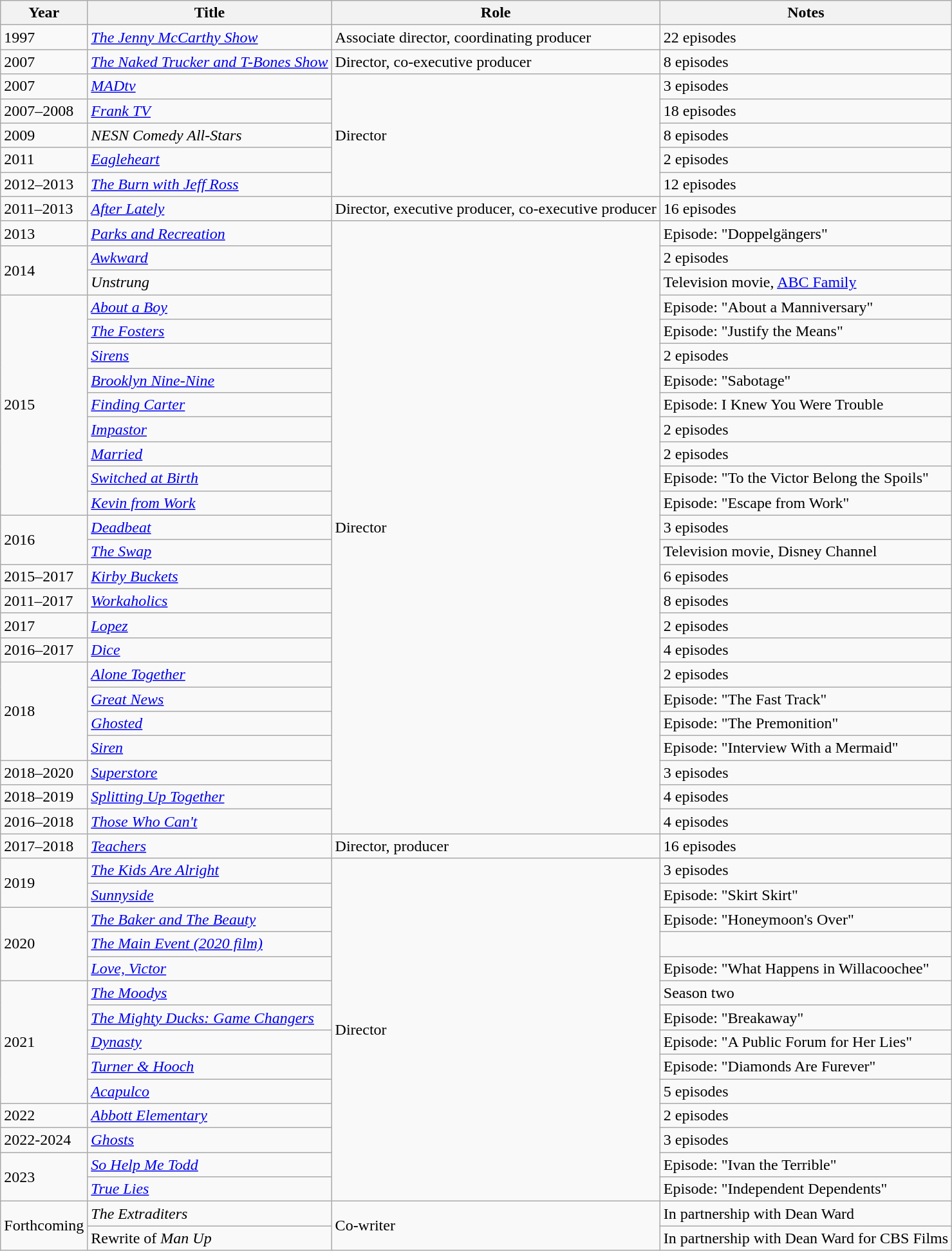<table class="wikitable">
<tr>
<th>Year</th>
<th>Title</th>
<th>Role</th>
<th>Notes</th>
</tr>
<tr>
<td>1997</td>
<td><em><a href='#'>The Jenny McCarthy Show</a></em></td>
<td>Associate director, coordinating producer</td>
<td>22 episodes</td>
</tr>
<tr>
<td>2007</td>
<td><em><a href='#'>The Naked Trucker and T-Bones Show</a></em></td>
<td>Director, co-executive producer</td>
<td>8 episodes</td>
</tr>
<tr>
<td>2007</td>
<td><em><a href='#'>MADtv</a></em></td>
<td rowspan=5>Director</td>
<td>3 episodes</td>
</tr>
<tr>
<td>2007–2008</td>
<td><em><a href='#'>Frank TV</a></em></td>
<td>18 episodes</td>
</tr>
<tr>
<td>2009</td>
<td><em>NESN Comedy All-Stars</em></td>
<td>8 episodes</td>
</tr>
<tr>
<td>2011</td>
<td><em><a href='#'>Eagleheart</a></em></td>
<td>2 episodes</td>
</tr>
<tr>
<td>2012–2013</td>
<td><em><a href='#'>The Burn with Jeff Ross</a></em></td>
<td>12 episodes</td>
</tr>
<tr>
<td>2011–2013</td>
<td><em><a href='#'>After Lately</a></em></td>
<td>Director, executive producer, co-executive producer</td>
<td>16 episodes</td>
</tr>
<tr>
<td>2013</td>
<td><em><a href='#'>Parks and Recreation</a></em></td>
<td rowspan=25>Director</td>
<td>Episode: "Doppelgängers"</td>
</tr>
<tr>
<td rowspan=2>2014</td>
<td><em><a href='#'>Awkward</a></em></td>
<td>2 episodes</td>
</tr>
<tr>
<td><em>Unstrung</em></td>
<td>Television movie, <a href='#'>ABC Family</a></td>
</tr>
<tr>
<td rowspan=9>2015</td>
<td><em><a href='#'>About a Boy</a></em></td>
<td>Episode: "About a Manniversary"</td>
</tr>
<tr>
<td><em><a href='#'>The Fosters</a></em></td>
<td>Episode: "Justify the Means"</td>
</tr>
<tr>
<td><em><a href='#'>Sirens</a></em></td>
<td>2 episodes</td>
</tr>
<tr>
<td><em><a href='#'>Brooklyn Nine-Nine</a></em></td>
<td>Episode: "Sabotage"</td>
</tr>
<tr>
<td><em><a href='#'>Finding Carter</a></em></td>
<td>Episode: I Knew You Were Trouble</td>
</tr>
<tr>
<td><em><a href='#'>Impastor</a></em></td>
<td>2 episodes</td>
</tr>
<tr>
<td><em><a href='#'>Married</a></em></td>
<td>2 episodes</td>
</tr>
<tr>
<td><em><a href='#'>Switched at Birth</a></em></td>
<td>Episode: "To the Victor Belong the Spoils"</td>
</tr>
<tr>
<td><em><a href='#'>Kevin from Work</a></em></td>
<td>Episode: "Escape from Work"</td>
</tr>
<tr>
<td rowspan=2>2016</td>
<td><em><a href='#'>Deadbeat</a></em></td>
<td>3 episodes</td>
</tr>
<tr>
<td><em><a href='#'>The Swap</a></em></td>
<td>Television movie, Disney Channel</td>
</tr>
<tr>
<td>2015–2017</td>
<td><em><a href='#'>Kirby Buckets</a></em></td>
<td>6 episodes</td>
</tr>
<tr>
<td>2011–2017</td>
<td><em><a href='#'>Workaholics</a></em></td>
<td>8 episodes</td>
</tr>
<tr>
<td>2017</td>
<td><em><a href='#'>Lopez</a></em></td>
<td>2 episodes</td>
</tr>
<tr>
<td>2016–2017</td>
<td><em><a href='#'>Dice</a></em></td>
<td>4 episodes</td>
</tr>
<tr>
<td rowspan=4>2018</td>
<td><em><a href='#'>Alone Together</a></em></td>
<td>2 episodes</td>
</tr>
<tr>
<td><em><a href='#'>Great News</a></em></td>
<td>Episode: "The Fast Track"</td>
</tr>
<tr>
<td><em><a href='#'>Ghosted</a></em></td>
<td>Episode: "The Premonition"</td>
</tr>
<tr>
<td><em><a href='#'>Siren</a></em></td>
<td>Episode: "Interview With a Mermaid"</td>
</tr>
<tr>
<td>2018–2020</td>
<td><em><a href='#'>Superstore</a></em></td>
<td>3 episodes</td>
</tr>
<tr>
<td>2018–2019</td>
<td><em><a href='#'>Splitting Up Together</a></em></td>
<td>4 episodes</td>
</tr>
<tr>
<td>2016–2018</td>
<td><em><a href='#'>Those Who Can't</a></em></td>
<td>4 episodes</td>
</tr>
<tr>
<td>2017–2018</td>
<td><em><a href='#'>Teachers</a></em></td>
<td>Director, producer</td>
<td>16 episodes</td>
</tr>
<tr>
<td rowspan=2>2019</td>
<td><em><a href='#'>The Kids Are Alright</a></em></td>
<td rowspan=14>Director</td>
<td>3 episodes</td>
</tr>
<tr>
<td><em><a href='#'>Sunnyside</a></em></td>
<td>Episode: "Skirt Skirt"</td>
</tr>
<tr>
<td rowspan=3>2020</td>
<td><em><a href='#'>The Baker and The Beauty</a></em></td>
<td>Episode: "Honeymoon's Over"</td>
</tr>
<tr>
<td><em><a href='#'>The Main Event (2020 film)</a></em></td>
<td></td>
</tr>
<tr>
<td><em><a href='#'>Love, Victor</a></em></td>
<td>Episode: "What Happens in Willacoochee"</td>
</tr>
<tr>
<td rowspan=5>2021</td>
<td><em><a href='#'>The Moodys</a></em></td>
<td>Season two</td>
</tr>
<tr>
<td><em><a href='#'>The Mighty Ducks: Game Changers</a></em></td>
<td>Episode: "Breakaway"</td>
</tr>
<tr>
<td><em><a href='#'>Dynasty</a></em></td>
<td>Episode: "A Public Forum for Her Lies"</td>
</tr>
<tr>
<td><em><a href='#'>Turner & Hooch</a></em></td>
<td>Episode: "Diamonds Are Furever"</td>
</tr>
<tr>
<td><em><a href='#'>Acapulco</a></em></td>
<td>5 episodes</td>
</tr>
<tr>
<td>2022</td>
<td><em><a href='#'>Abbott Elementary</a></em></td>
<td>2 episodes</td>
</tr>
<tr>
<td>2022-2024</td>
<td><em><a href='#'>Ghosts</a></em></td>
<td>3 episodes</td>
</tr>
<tr>
<td rowspan=2>2023</td>
<td><em><a href='#'>So Help Me Todd</a></em></td>
<td>Episode: "Ivan the Terrible"</td>
</tr>
<tr>
<td><em><a href='#'>True Lies</a></em></td>
<td>Episode: "Independent Dependents"</td>
</tr>
<tr>
<td rowspan=2>Forthcoming</td>
<td><em>The Extraditers</em></td>
<td rowspan=2>Co-writer</td>
<td>In partnership with Dean Ward</td>
</tr>
<tr>
<td>Rewrite of <em>Man Up</em></td>
<td>In partnership with Dean Ward for CBS Films</td>
</tr>
</table>
